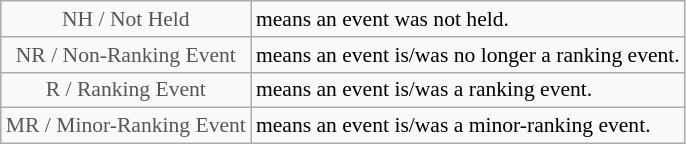<table class="wikitable" style="font-size:90%">
<tr>
<td style="text-align:center; color:#555555;" colspan="4">NH / Not Held</td>
<td>means an event was not held.</td>
</tr>
<tr>
<td style="text-align:center; color:#555555;" colspan="4">NR / Non-Ranking Event</td>
<td>means an event is/was no longer a ranking event.</td>
</tr>
<tr>
<td style="text-align:center; color:#555555;" colspan="4">R / Ranking Event</td>
<td>means an event is/was a ranking event.</td>
</tr>
<tr>
<td style="text-align:center; color:#555555;" colspan="4">MR / Minor-Ranking Event</td>
<td>means an event is/was a minor-ranking event.</td>
</tr>
</table>
